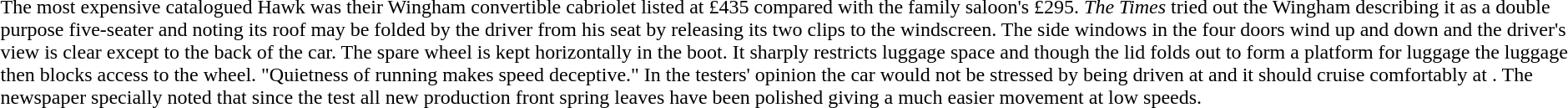<table>
<tr>
<td><br>The most expensive catalogued Hawk was their Wingham convertible cabriolet listed at £435 compared with the family saloon's £295. <em>The Times</em> tried out the Wingham describing it as a double purpose five-seater and noting its roof may be folded by the driver from his seat by releasing its two clips to the windscreen. The side windows in the four doors wind up and down and the driver's view is clear except to the back of the car. The spare wheel is kept horizontally in the boot. It sharply restricts luggage space and though the lid folds out to form a platform for luggage the luggage then blocks access to the wheel. "Quietness of running makes speed deceptive." In the testers' opinion the car would not be stressed by being driven at  and it should cruise comfortably at . The newspaper specially noted that since the test all new production front spring leaves have been polished giving a much easier movement at low speeds.</td>
</tr>
</table>
